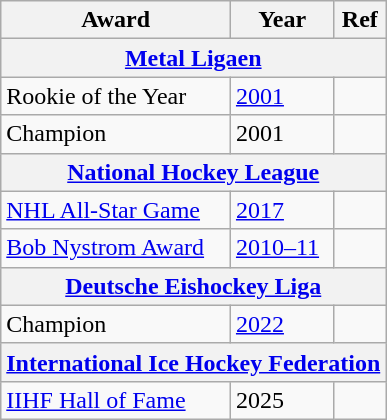<table class="wikitable">
<tr>
<th>Award</th>
<th>Year</th>
<th>Ref</th>
</tr>
<tr>
<th colspan="3"><a href='#'>Metal Ligaen</a></th>
</tr>
<tr>
<td>Rookie of the Year</td>
<td><a href='#'>2001</a></td>
<td></td>
</tr>
<tr>
<td>Champion</td>
<td>2001</td>
<td></td>
</tr>
<tr>
<th colspan="3"><a href='#'>National Hockey League</a></th>
</tr>
<tr>
<td><a href='#'>NHL All-Star Game</a></td>
<td><a href='#'>2017</a></td>
<td></td>
</tr>
<tr>
<td><a href='#'>Bob Nystrom Award</a></td>
<td><a href='#'>2010–11</a></td>
<td></td>
</tr>
<tr>
<th colspan="3"><a href='#'>Deutsche Eishockey Liga</a></th>
</tr>
<tr>
<td>Champion</td>
<td><a href='#'>2022</a></td>
<td></td>
</tr>
<tr>
<th colspan="3"><a href='#'>International Ice Hockey Federation</a></th>
</tr>
<tr>
<td><a href='#'>IIHF Hall of Fame</a></td>
<td>2025</td>
<td></td>
</tr>
</table>
